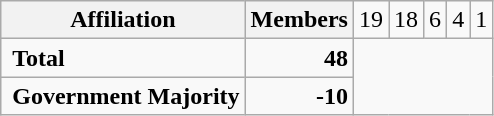<table class="wikitable">
<tr>
<th colspan="2">Affiliation</th>
<th>Members<br></th>
<td align="right">19<br></td>
<td align="right">18<br></td>
<td align="right">6<br></td>
<td align="right">4<br></td>
<td align="right">1</td>
</tr>
<tr>
<td colspan="2" rowspan="1"> <strong>Total</strong><br></td>
<td align="right"><strong>48</strong></td>
</tr>
<tr>
<td colspan="2" rowspan="1"> <strong>Government Majority</strong><br></td>
<td align="right"><strong>-10</strong></td>
</tr>
</table>
